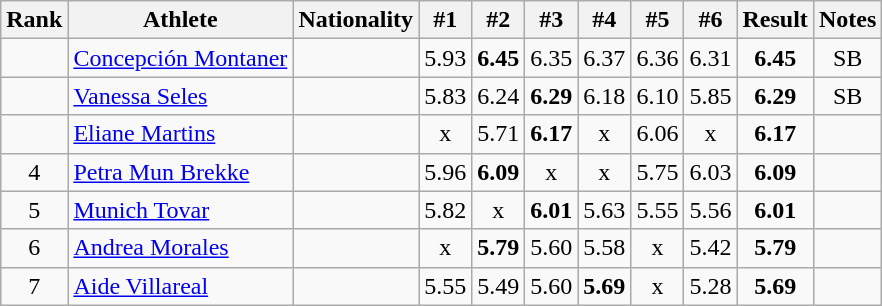<table class="wikitable sortable" style="text-align:center">
<tr>
<th>Rank</th>
<th>Athlete</th>
<th>Nationality</th>
<th>#1</th>
<th>#2</th>
<th>#3</th>
<th>#4</th>
<th>#5</th>
<th>#6</th>
<th>Result</th>
<th>Notes</th>
</tr>
<tr>
<td></td>
<td align="left"><a href='#'>Concepción Montaner</a></td>
<td align=left></td>
<td>5.93</td>
<td><strong>6.45</strong></td>
<td>6.35</td>
<td>6.37</td>
<td>6.36</td>
<td>6.31</td>
<td><strong>6.45</strong></td>
<td>SB</td>
</tr>
<tr>
<td></td>
<td align="left"><a href='#'>Vanessa Seles</a></td>
<td align=left></td>
<td>5.83</td>
<td>6.24</td>
<td><strong>6.29</strong></td>
<td>6.18</td>
<td>6.10</td>
<td>5.85</td>
<td><strong>6.29</strong></td>
<td>SB</td>
</tr>
<tr>
<td></td>
<td align="left"><a href='#'>Eliane Martins</a></td>
<td align=left></td>
<td>x</td>
<td>5.71</td>
<td><strong>6.17</strong></td>
<td>x</td>
<td>6.06</td>
<td>x</td>
<td><strong>6.17</strong></td>
<td></td>
</tr>
<tr>
<td>4</td>
<td align="left"><a href='#'>Petra Mun Brekke</a></td>
<td align=left></td>
<td>5.96</td>
<td><strong>6.09</strong></td>
<td>x</td>
<td>x</td>
<td>5.75</td>
<td>6.03</td>
<td><strong>6.09</strong></td>
<td></td>
</tr>
<tr>
<td>5</td>
<td align="left"><a href='#'>Munich Tovar</a></td>
<td align=left></td>
<td>5.82</td>
<td>x</td>
<td><strong>6.01</strong></td>
<td>5.63</td>
<td>5.55</td>
<td>5.56</td>
<td><strong>6.01</strong></td>
<td></td>
</tr>
<tr>
<td>6</td>
<td align="left"><a href='#'>Andrea Morales</a></td>
<td align=left></td>
<td>x</td>
<td><strong>5.79</strong></td>
<td>5.60</td>
<td>5.58</td>
<td>x</td>
<td>5.42</td>
<td><strong>5.79</strong></td>
<td></td>
</tr>
<tr>
<td>7</td>
<td align="left"><a href='#'>Aide Villareal</a></td>
<td align=left></td>
<td>5.55</td>
<td>5.49</td>
<td>5.60</td>
<td><strong>5.69</strong></td>
<td>x</td>
<td>5.28</td>
<td><strong>5.69</strong></td>
<td></td>
</tr>
</table>
